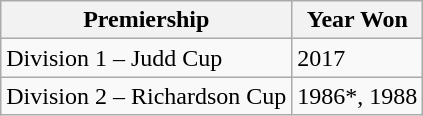<table class="wikitable">
<tr>
<th>Premiership</th>
<th>Year Won</th>
</tr>
<tr>
<td>Division 1 – Judd Cup</td>
<td>2017</td>
</tr>
<tr>
<td>Division 2 – Richardson Cup</td>
<td>1986*, 1988</td>
</tr>
</table>
